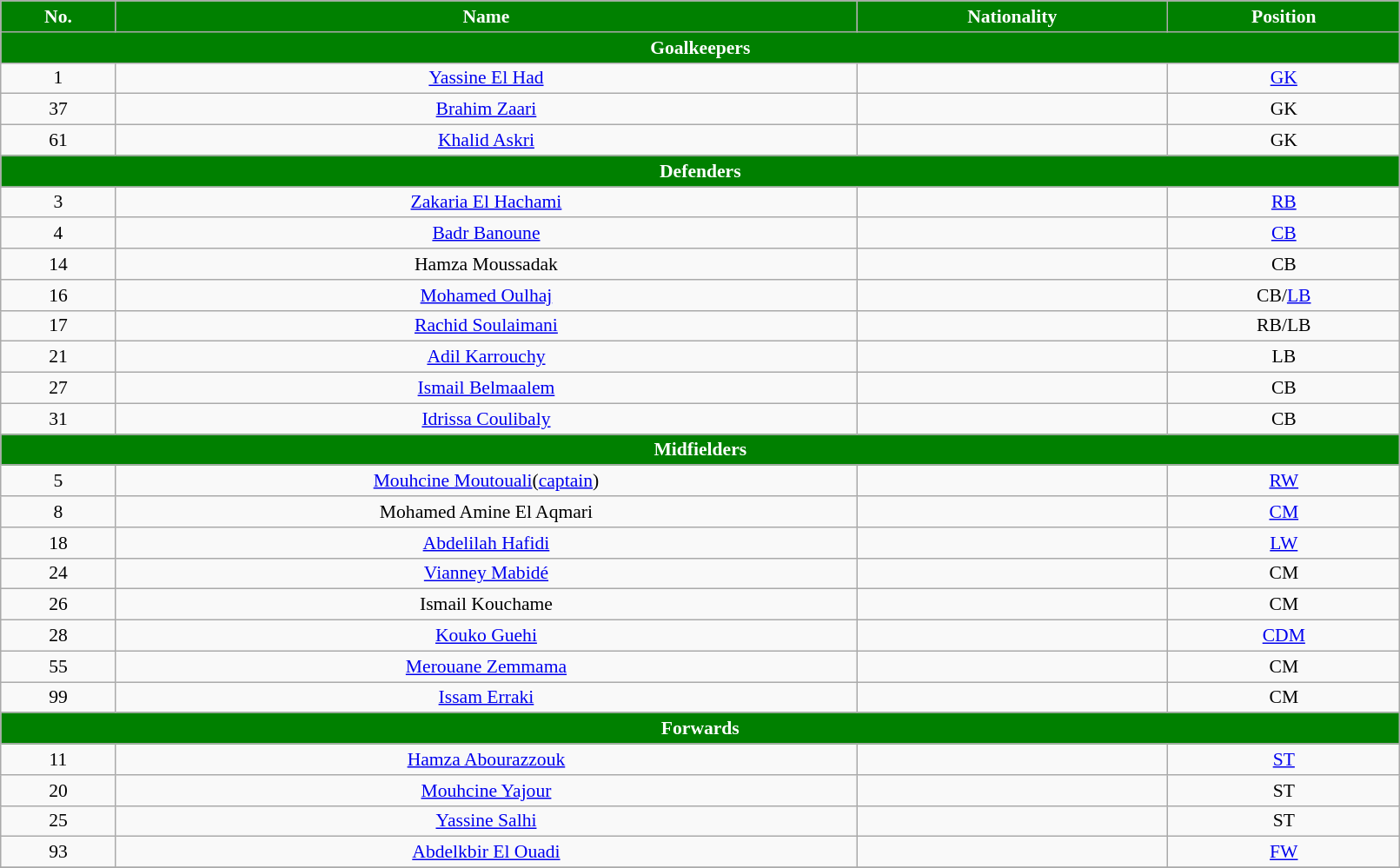<table class="wikitable"  style="text-align:center; font-size:90%; width:85%;">
<tr>
<th style="background:#008000; color:white; text-align:center;">No.</th>
<th style="background:#008000; color:white; text-align:center;">Name</th>
<th style="background:#008000; color:white; text-align:center;">Nationality</th>
<th style="background:#008000; color:white; text-align:center;">Position</th>
</tr>
<tr>
<th colspan=8 style="background:#008000; color:white; text-align:center;">Goalkeepers</th>
</tr>
<tr>
<td>1</td>
<td><a href='#'>Yassine El Had</a></td>
<td></td>
<td><a href='#'>GK</a></td>
</tr>
<tr>
<td>37</td>
<td><a href='#'>Brahim Zaari</a></td>
<td></td>
<td>GK</td>
</tr>
<tr>
<td>61</td>
<td><a href='#'>Khalid Askri</a></td>
<td></td>
<td>GK</td>
</tr>
<tr>
<th colspan=8 style="background:#008000; color:white; text-align:center;">Defenders</th>
</tr>
<tr>
<td>3</td>
<td><a href='#'>Zakaria El Hachami</a></td>
<td></td>
<td><a href='#'>RB</a></td>
</tr>
<tr>
<td>4</td>
<td><a href='#'>Badr Banoune</a></td>
<td></td>
<td><a href='#'>CB</a></td>
</tr>
<tr>
<td>14</td>
<td>Hamza Moussadak</td>
<td></td>
<td>CB</td>
</tr>
<tr>
<td>16</td>
<td><a href='#'>Mohamed Oulhaj</a></td>
<td></td>
<td>CB/<a href='#'>LB</a></td>
</tr>
<tr>
<td>17</td>
<td><a href='#'>Rachid Soulaimani</a></td>
<td></td>
<td>RB/LB</td>
</tr>
<tr>
<td>21</td>
<td><a href='#'>Adil Karrouchy</a></td>
<td></td>
<td>LB</td>
</tr>
<tr>
<td>27</td>
<td><a href='#'>Ismail Belmaalem</a></td>
<td></td>
<td>CB</td>
</tr>
<tr>
<td>31</td>
<td><a href='#'>Idrissa Coulibaly</a></td>
<td></td>
<td>CB</td>
</tr>
<tr>
<th colspan=8 style="background:#008000; color:white; text-align:center;">Midfielders</th>
</tr>
<tr>
<td>5</td>
<td><a href='#'>Mouhcine Moutouali</a>(<a href='#'>captain</a>)</td>
<td></td>
<td><a href='#'>RW</a></td>
</tr>
<tr>
<td>8</td>
<td>Mohamed Amine El Aqmari</td>
<td></td>
<td><a href='#'>CM</a></td>
</tr>
<tr>
<td>18</td>
<td><a href='#'>Abdelilah Hafidi</a></td>
<td></td>
<td><a href='#'>LW</a></td>
</tr>
<tr>
<td>24</td>
<td><a href='#'>Vianney Mabidé</a></td>
<td></td>
<td>CM</td>
</tr>
<tr>
<td>26</td>
<td>Ismail Kouchame</td>
<td></td>
<td>CM</td>
</tr>
<tr>
<td>28</td>
<td><a href='#'>Kouko Guehi</a></td>
<td></td>
<td><a href='#'>CDM</a></td>
</tr>
<tr>
<td>55</td>
<td><a href='#'>Merouane Zemmama</a></td>
<td></td>
<td>CM</td>
</tr>
<tr>
<td>99</td>
<td><a href='#'>Issam Erraki</a></td>
<td></td>
<td>CM</td>
</tr>
<tr>
<th colspan=8 style="background:#008000; color:white; text-align:center;">Forwards</th>
</tr>
<tr>
<td>11</td>
<td><a href='#'>Hamza Abourazzouk</a></td>
<td></td>
<td><a href='#'>ST</a></td>
</tr>
<tr>
<td>20</td>
<td><a href='#'>Mouhcine Yajour</a></td>
<td></td>
<td>ST</td>
</tr>
<tr>
<td>25</td>
<td><a href='#'>Yassine Salhi</a></td>
<td></td>
<td>ST</td>
</tr>
<tr>
<td>93</td>
<td><a href='#'>Abdelkbir El Ouadi</a></td>
<td></td>
<td><a href='#'>FW</a></td>
</tr>
<tr>
</tr>
</table>
